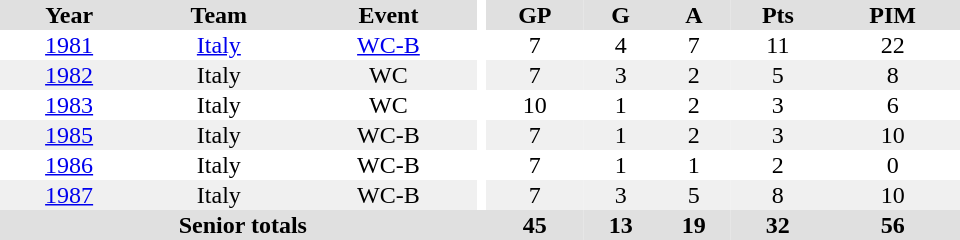<table border="0" cellpadding="1" cellspacing="0" ID="Table3" style="text-align:center; width:40em">
<tr bgcolor="#e0e0e0">
<th>Year</th>
<th>Team</th>
<th>Event</th>
<th rowspan="102" bgcolor="#ffffff"></th>
<th>GP</th>
<th>G</th>
<th>A</th>
<th>Pts</th>
<th>PIM</th>
</tr>
<tr>
<td><a href='#'>1981</a></td>
<td><a href='#'>Italy</a></td>
<td><a href='#'>WC-B</a></td>
<td>7</td>
<td>4</td>
<td>7</td>
<td>11</td>
<td>22</td>
</tr>
<tr bgcolor="#f0f0f0">
<td><a href='#'>1982</a></td>
<td>Italy</td>
<td>WC</td>
<td>7</td>
<td>3</td>
<td>2</td>
<td>5</td>
<td>8</td>
</tr>
<tr>
<td><a href='#'>1983</a></td>
<td>Italy</td>
<td>WC</td>
<td>10</td>
<td>1</td>
<td>2</td>
<td>3</td>
<td>6</td>
</tr>
<tr bgcolor="#f0f0f0">
<td><a href='#'>1985</a></td>
<td>Italy</td>
<td>WC-B</td>
<td>7</td>
<td>1</td>
<td>2</td>
<td>3</td>
<td>10</td>
</tr>
<tr>
<td><a href='#'>1986</a></td>
<td>Italy</td>
<td>WC-B</td>
<td>7</td>
<td>1</td>
<td>1</td>
<td>2</td>
<td>0</td>
</tr>
<tr bgcolor="#f0f0f0">
<td><a href='#'>1987</a></td>
<td>Italy</td>
<td>WC-B</td>
<td>7</td>
<td>3</td>
<td>5</td>
<td>8</td>
<td>10</td>
</tr>
<tr bgcolor="#e0e0e0">
<th colspan="4">Senior totals</th>
<th>45</th>
<th>13</th>
<th>19</th>
<th>32</th>
<th>56</th>
</tr>
</table>
